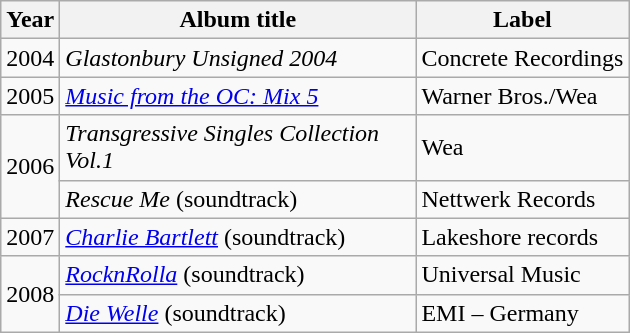<table class="wikitable" style="text-align:center;">
<tr>
<th>Year</th>
<th style="width:230px;">Album title</th>
<th colspan="9">Label</th>
</tr>
<tr>
<td>2004</td>
<td style="text-align:left;"><em>Glastonbury Unsigned 2004</em></td>
<td style="text-align:left;">Concrete Recordings</td>
</tr>
<tr>
<td>2005</td>
<td style="text-align:left;"><em><a href='#'>Music from the OC: Mix 5</a></em></td>
<td style="text-align:left;">Warner Bros./Wea</td>
</tr>
<tr>
<td rowspan="2">2006</td>
<td style="text-align:left;"><em> Transgressive Singles Collection Vol.1 </em></td>
<td style="text-align:left;">Wea</td>
</tr>
<tr style="text-align:left;">
<td><em>Rescue Me</em> (soundtrack)</td>
<td>Nettwerk Records</td>
</tr>
<tr>
<td>2007</td>
<td style="text-align:left;"><em><a href='#'>Charlie Bartlett</a></em> (soundtrack)</td>
<td style="text-align:left;">Lakeshore records</td>
</tr>
<tr>
<td rowspan="2">2008</td>
<td style="text-align:left;"><em><a href='#'>RocknRolla</a></em> (soundtrack)</td>
<td style="text-align:left;">Universal Music</td>
</tr>
<tr style="text-align:left;">
<td><em><a href='#'>Die Welle</a></em> (soundtrack)</td>
<td>EMI – Germany</td>
</tr>
</table>
